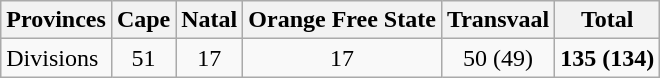<table class=wikitable>
<tr>
<th>Provinces</th>
<th>Cape</th>
<th>Natal</th>
<th>Orange Free State</th>
<th>Transvaal</th>
<th>Total</th>
</tr>
<tr>
<td>Divisions</td>
<td align="center">51</td>
<td align="center">17</td>
<td align="center">17</td>
<td align="center">50 (49)</td>
<td align="center"><strong>135 (134)</strong></td>
</tr>
</table>
